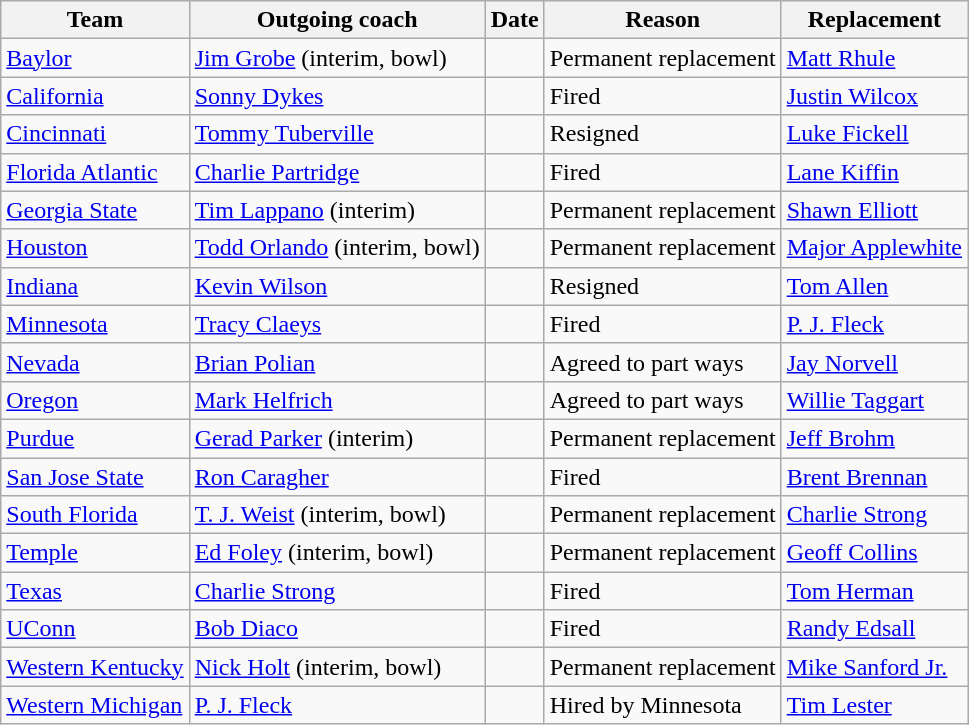<table class="wikitable sortable">
<tr>
<th>Team</th>
<th>Outgoing coach</th>
<th>Date</th>
<th>Reason</th>
<th>Replacement</th>
</tr>
<tr>
<td><a href='#'>Baylor</a></td>
<td><a href='#'>Jim Grobe</a> (interim, bowl)</td>
<td></td>
<td>Permanent replacement</td>
<td><a href='#'>Matt Rhule</a></td>
</tr>
<tr>
<td><a href='#'>California</a></td>
<td><a href='#'>Sonny Dykes</a></td>
<td></td>
<td>Fired</td>
<td><a href='#'>Justin Wilcox</a></td>
</tr>
<tr>
<td><a href='#'>Cincinnati</a></td>
<td><a href='#'>Tommy Tuberville</a></td>
<td></td>
<td>Resigned</td>
<td><a href='#'>Luke Fickell</a></td>
</tr>
<tr>
<td><a href='#'>Florida Atlantic</a></td>
<td><a href='#'>Charlie Partridge</a></td>
<td></td>
<td>Fired</td>
<td><a href='#'>Lane Kiffin</a></td>
</tr>
<tr>
<td><a href='#'>Georgia State</a></td>
<td><a href='#'>Tim Lappano</a> (interim)</td>
<td></td>
<td>Permanent replacement</td>
<td><a href='#'>Shawn Elliott</a></td>
</tr>
<tr>
<td><a href='#'>Houston</a></td>
<td><a href='#'>Todd Orlando</a> (interim, bowl)</td>
<td></td>
<td>Permanent replacement</td>
<td><a href='#'>Major Applewhite</a></td>
</tr>
<tr>
<td><a href='#'>Indiana</a></td>
<td><a href='#'>Kevin Wilson</a></td>
<td></td>
<td>Resigned</td>
<td><a href='#'>Tom Allen</a></td>
</tr>
<tr>
<td><a href='#'>Minnesota</a></td>
<td><a href='#'>Tracy Claeys</a></td>
<td></td>
<td>Fired</td>
<td><a href='#'>P. J. Fleck</a></td>
</tr>
<tr>
<td><a href='#'>Nevada</a></td>
<td><a href='#'>Brian Polian</a></td>
<td></td>
<td>Agreed to part ways</td>
<td><a href='#'>Jay Norvell</a></td>
</tr>
<tr>
<td><a href='#'>Oregon</a></td>
<td><a href='#'>Mark Helfrich</a></td>
<td></td>
<td>Agreed to part ways</td>
<td><a href='#'>Willie Taggart</a></td>
</tr>
<tr>
<td><a href='#'>Purdue</a></td>
<td><a href='#'>Gerad Parker</a> (interim)</td>
<td></td>
<td>Permanent replacement</td>
<td><a href='#'>Jeff Brohm</a></td>
</tr>
<tr>
<td><a href='#'>San Jose State</a></td>
<td><a href='#'>Ron Caragher</a></td>
<td></td>
<td>Fired</td>
<td><a href='#'>Brent Brennan</a></td>
</tr>
<tr>
<td><a href='#'>South Florida</a></td>
<td><a href='#'>T. J. Weist</a> (interim, bowl)</td>
<td></td>
<td>Permanent replacement</td>
<td><a href='#'>Charlie Strong</a></td>
</tr>
<tr>
<td><a href='#'>Temple</a></td>
<td><a href='#'>Ed Foley</a> (interim, bowl)</td>
<td></td>
<td>Permanent replacement</td>
<td><a href='#'>Geoff Collins</a></td>
</tr>
<tr>
<td><a href='#'>Texas</a></td>
<td><a href='#'>Charlie Strong</a></td>
<td></td>
<td>Fired</td>
<td><a href='#'>Tom Herman</a></td>
</tr>
<tr>
<td><a href='#'>UConn</a></td>
<td><a href='#'>Bob Diaco</a></td>
<td></td>
<td>Fired</td>
<td><a href='#'>Randy Edsall</a></td>
</tr>
<tr>
<td><a href='#'>Western Kentucky</a></td>
<td><a href='#'>Nick Holt</a> (interim, bowl)</td>
<td></td>
<td>Permanent replacement</td>
<td><a href='#'>Mike Sanford Jr.</a></td>
</tr>
<tr>
<td><a href='#'>Western Michigan</a></td>
<td><a href='#'>P. J. Fleck</a></td>
<td></td>
<td>Hired by Minnesota</td>
<td><a href='#'>Tim Lester</a></td>
</tr>
</table>
